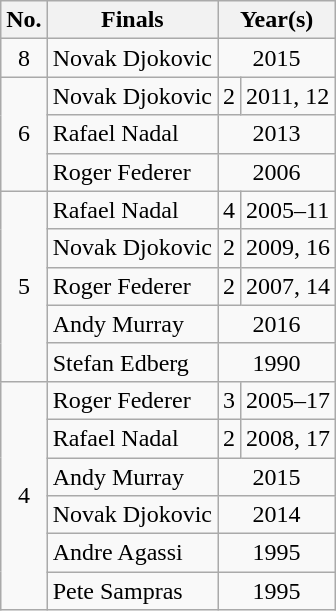<table class="wikitable nowrap" style="display:inline-table">
<tr>
<th scope="col" style="width:20">No.</th>
<th scope="col">Finals</th>
<th scope="col" colspan=2>Year(s)</th>
</tr>
<tr>
<td style="text-align:center;">8</td>
<td> Novak Djokovic</td>
<td colspan=2 style="text-align:center;">2015</td>
</tr>
<tr>
<td rowspan="3" style="text-align:center;">6</td>
<td> Novak Djokovic</td>
<td style="text-align:center;">2</td>
<td>2011, 12</td>
</tr>
<tr>
<td> Rafael Nadal</td>
<td colspan=2 style="text-align:center;">2013</td>
</tr>
<tr>
<td> Roger Federer</td>
<td colspan=2 style="text-align:center;">2006</td>
</tr>
<tr>
<td rowspan="5" style="text-align:center;">5</td>
<td> Rafael Nadal</td>
<td style="text-align:center;">4</td>
<td>2005–11</td>
</tr>
<tr>
<td> Novak Djokovic</td>
<td style="text-align:center;">2</td>
<td>2009, 16</td>
</tr>
<tr>
<td> Roger Federer</td>
<td style="text-align:center;">2</td>
<td>2007, 14</td>
</tr>
<tr>
<td> Andy Murray</td>
<td colspan=2 style="text-align:center;">2016</td>
</tr>
<tr>
<td> Stefan Edberg</td>
<td colspan=2 style="text-align:center;">1990</td>
</tr>
<tr>
<td rowspan="6" style="text-align:center;">4</td>
<td> Roger Federer</td>
<td style="text-align:center;">3</td>
<td>2005–17</td>
</tr>
<tr>
<td> Rafael Nadal</td>
<td style="text-align:center;">2</td>
<td>2008, 17</td>
</tr>
<tr>
<td> Andy Murray</td>
<td colspan=2 style="text-align:center;">2015</td>
</tr>
<tr>
<td> Novak Djokovic</td>
<td colspan=2 style="text-align:center;">2014</td>
</tr>
<tr>
<td> Andre Agassi</td>
<td colspan=2 style="text-align:center;">1995</td>
</tr>
<tr>
<td> Pete Sampras</td>
<td colspan=2 style="text-align:center;">1995</td>
</tr>
</table>
